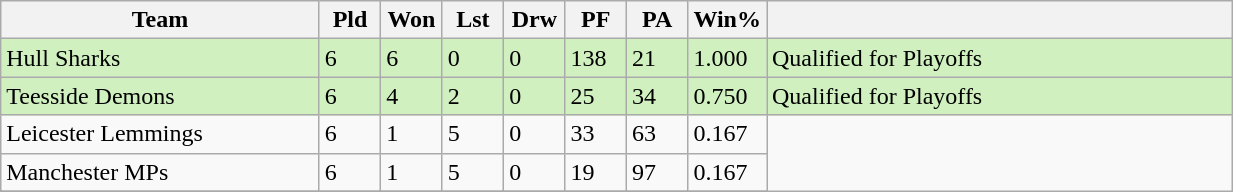<table class="wikitable" width=65%">
<tr>
<th width=26%>Team</th>
<th width=5%>Pld</th>
<th width=5%>Won</th>
<th width=5%>Lst</th>
<th width=5%>Drw</th>
<th width=5%>PF</th>
<th width=5%>PA</th>
<th width=6%>Win%</th>
<th width=38%></th>
</tr>
<tr bgcolor="#d0f0c0">
<td>Hull Sharks</td>
<td>6</td>
<td>6</td>
<td>0</td>
<td>0</td>
<td>138</td>
<td>21</td>
<td>1.000</td>
<td>Qualified for Playoffs</td>
</tr>
<tr bgcolor="#d0f0c0">
<td>Teesside Demons</td>
<td>6</td>
<td>4</td>
<td>2</td>
<td>0</td>
<td>25</td>
<td>34</td>
<td>0.750</td>
<td>Qualified for Playoffs</td>
</tr>
<tr>
<td>Leicester Lemmings</td>
<td>6</td>
<td>1</td>
<td>5</td>
<td>0</td>
<td>33</td>
<td>63</td>
<td>0.167</td>
</tr>
<tr>
<td>Manchester MPs</td>
<td>6</td>
<td>1</td>
<td>5</td>
<td>0</td>
<td>19</td>
<td>97</td>
<td>0.167</td>
</tr>
<tr>
</tr>
</table>
